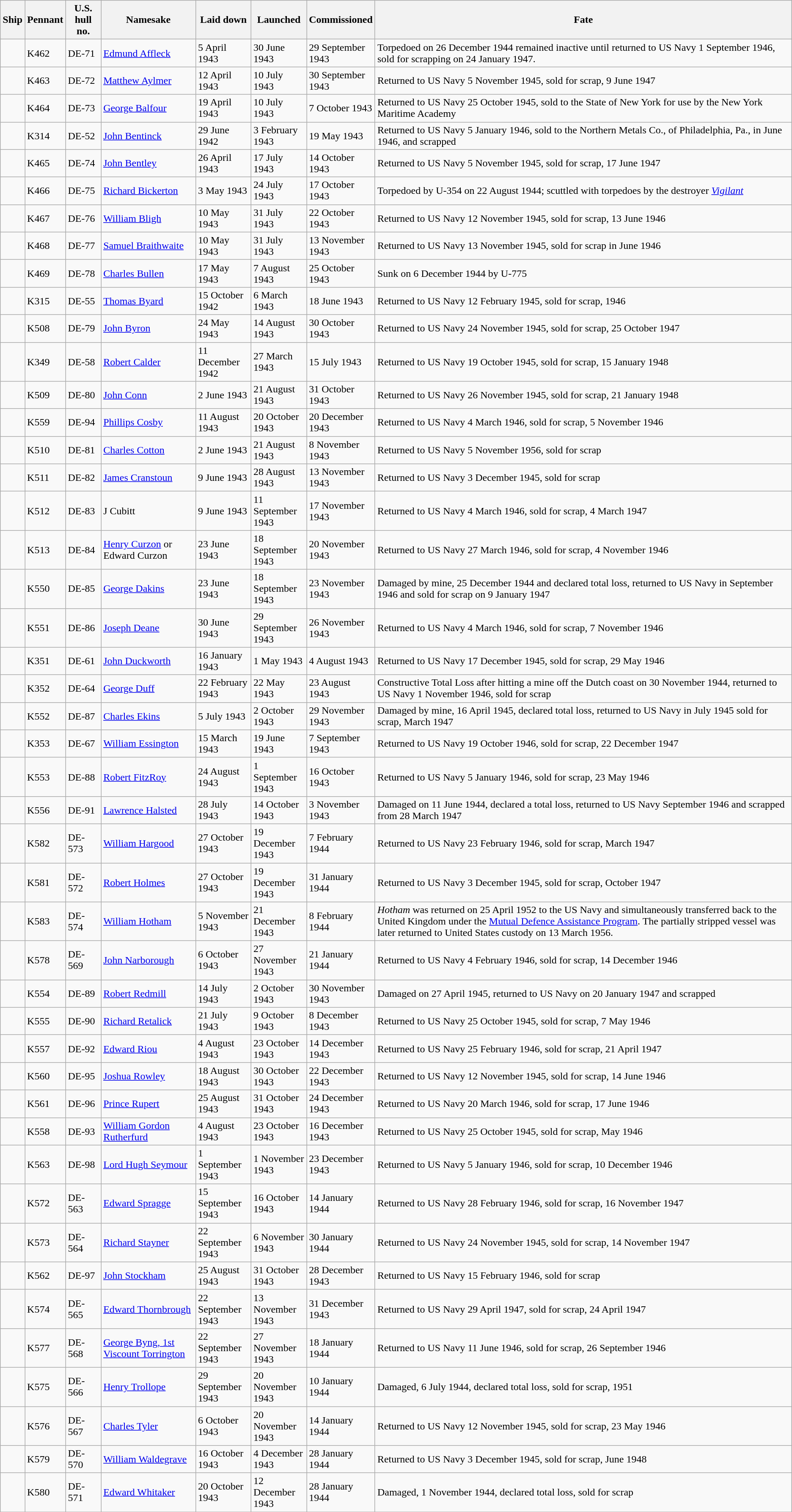<table class="sortable wikitable">
<tr>
<th>Ship</th>
<th>Pennant</th>
<th>U.S. hull no.</th>
<th>Namesake</th>
<th width = 80>Laid down</th>
<th width = 80>Launched</th>
<th width = 80>Commissioned</th>
<th>Fate</th>
</tr>
<tr>
<td></td>
<td>K462</td>
<td>DE-71</td>
<td><a href='#'>Edmund Affleck</a></td>
<td>5 April 1943</td>
<td>30 June 1943</td>
<td>29 September 1943</td>
<td>Torpedoed on 26 December 1944 remained inactive until returned to US Navy 1 September 1946, sold for scrapping on 24 January 1947.</td>
</tr>
<tr>
<td></td>
<td>K463</td>
<td>DE-72</td>
<td><a href='#'>Matthew Aylmer</a></td>
<td>12 April 1943</td>
<td>10 July 1943</td>
<td>30 September 1943</td>
<td>Returned to US Navy 5 November 1945, sold for scrap, 9 June 1947</td>
</tr>
<tr>
<td></td>
<td>K464</td>
<td>DE-73</td>
<td><a href='#'>George Balfour</a></td>
<td>19 April 1943</td>
<td>10 July 1943</td>
<td>7 October 1943</td>
<td>Returned to US Navy 25 October 1945, sold to the State of New York for use by the New York Maritime Academy</td>
</tr>
<tr>
<td></td>
<td>K314</td>
<td>DE-52</td>
<td><a href='#'>John Bentinck</a></td>
<td>29 June 1942</td>
<td>3 February 1943</td>
<td>19 May 1943</td>
<td>Returned to US Navy 5 January 1946, sold to the Northern Metals Co., of Philadelphia, Pa., in June 1946, and scrapped</td>
</tr>
<tr>
<td></td>
<td>K465</td>
<td>DE-74</td>
<td><a href='#'>John Bentley</a></td>
<td>26 April 1943</td>
<td>17 July 1943</td>
<td>14 October 1943</td>
<td>Returned to US Navy 5 November 1945, sold for scrap, 17 June 1947</td>
</tr>
<tr>
<td></td>
<td>K466</td>
<td>DE-75</td>
<td><a href='#'>Richard Bickerton</a></td>
<td>3 May 1943</td>
<td>24 July 1943</td>
<td>17 October 1943</td>
<td>Torpedoed by U-354 on 22 August 1944; scuttled with torpedoes by the destroyer <a href='#'><em>Vigilant</em></a></td>
</tr>
<tr>
<td></td>
<td>K467</td>
<td>DE-76</td>
<td><a href='#'>William Bligh</a></td>
<td>10 May 1943</td>
<td>31 July 1943</td>
<td>22 October 1943</td>
<td>Returned to US Navy 12 November 1945, sold for scrap, 13 June 1946</td>
</tr>
<tr>
<td></td>
<td>K468</td>
<td>DE-77</td>
<td><a href='#'>Samuel Braithwaite</a></td>
<td>10 May 1943</td>
<td>31 July 1943</td>
<td>13 November 1943</td>
<td>Returned to US Navy 13 November 1945, sold for scrap in June 1946</td>
</tr>
<tr>
<td></td>
<td>K469</td>
<td>DE-78</td>
<td><a href='#'>Charles Bullen</a></td>
<td>17 May 1943</td>
<td>7 August 1943</td>
<td>25 October 1943</td>
<td>Sunk on 6 December 1944 by U-775</td>
</tr>
<tr>
<td></td>
<td>K315</td>
<td>DE-55</td>
<td><a href='#'>Thomas Byard</a></td>
<td>15 October 1942</td>
<td>6 March 1943</td>
<td>18 June 1943</td>
<td>Returned to US Navy 12 February 1945, sold for scrap, 1946</td>
</tr>
<tr>
<td></td>
<td>K508</td>
<td>DE-79</td>
<td><a href='#'>John Byron</a></td>
<td>24 May 1943</td>
<td>14 August 1943</td>
<td>30 October 1943</td>
<td>Returned to US Navy 24 November 1945, sold for scrap, 25 October 1947</td>
</tr>
<tr>
<td></td>
<td>K349</td>
<td>DE-58</td>
<td><a href='#'>Robert Calder</a></td>
<td>11 December 1942</td>
<td>27 March 1943</td>
<td>15 July 1943</td>
<td>Returned to US Navy 19 October 1945, sold for scrap, 15 January 1948</td>
</tr>
<tr>
<td></td>
<td>K509</td>
<td>DE-80</td>
<td><a href='#'>John Conn</a></td>
<td>2 June 1943</td>
<td>21 August 1943</td>
<td>31 October 1943</td>
<td>Returned to US Navy 26 November 1945, sold for scrap, 21 January 1948</td>
</tr>
<tr>
<td></td>
<td>K559</td>
<td>DE-94</td>
<td><a href='#'>Phillips Cosby</a></td>
<td>11 August 1943</td>
<td>20 October 1943</td>
<td>20 December 1943</td>
<td>Returned to US Navy 4 March 1946, sold for scrap, 5 November 1946</td>
</tr>
<tr>
<td></td>
<td>K510</td>
<td>DE-81</td>
<td><a href='#'>Charles Cotton</a></td>
<td>2 June 1943</td>
<td>21 August 1943</td>
<td>8 November 1943</td>
<td>Returned to US Navy 5 November 1956, sold for scrap</td>
</tr>
<tr>
<td></td>
<td>K511</td>
<td>DE-82</td>
<td><a href='#'>James Cranstoun</a></td>
<td>9 June 1943</td>
<td>28 August 1943</td>
<td>13 November 1943</td>
<td>Returned to US Navy 3 December 1945, sold for scrap</td>
</tr>
<tr>
<td></td>
<td>K512</td>
<td>DE-83</td>
<td>J Cubitt</td>
<td>9 June 1943</td>
<td>11 September 1943</td>
<td>17 November 1943</td>
<td>Returned to US Navy 4 March 1946, sold for scrap, 4 March 1947</td>
</tr>
<tr>
<td></td>
<td>K513</td>
<td>DE-84</td>
<td><a href='#'>Henry Curzon</a> or Edward Curzon</td>
<td>23 June 1943</td>
<td>18 September 1943</td>
<td>20 November 1943</td>
<td>Returned to US Navy 27 March 1946, sold for scrap, 4 November 1946</td>
</tr>
<tr>
<td></td>
<td>K550</td>
<td>DE-85</td>
<td><a href='#'>George Dakins</a></td>
<td>23 June 1943</td>
<td>18 September 1943</td>
<td>23 November 1943</td>
<td>Damaged by mine, 25 December 1944 and declared total loss, returned to US Navy in September 1946 and sold for scrap on 9 January 1947</td>
</tr>
<tr>
<td></td>
<td>K551</td>
<td>DE-86</td>
<td><a href='#'>Joseph Deane</a></td>
<td>30 June 1943</td>
<td>29 September 1943</td>
<td>26 November 1943</td>
<td>Returned to US Navy 4 March 1946, sold for scrap, 7 November 1946</td>
</tr>
<tr>
<td></td>
<td>K351</td>
<td>DE-61</td>
<td><a href='#'>John Duckworth</a></td>
<td>16 January 1943</td>
<td>1 May 1943</td>
<td>4 August 1943</td>
<td>Returned to US Navy 17 December 1945, sold for scrap, 29 May 1946</td>
</tr>
<tr>
<td></td>
<td>K352</td>
<td>DE-64</td>
<td><a href='#'>George Duff</a></td>
<td>22 February 1943</td>
<td>22 May 1943</td>
<td>23 August 1943</td>
<td>Constructive Total Loss after hitting a mine off the Dutch coast on 30 November 1944, returned to US Navy 1 November 1946, sold for scrap</td>
</tr>
<tr>
<td></td>
<td>K552</td>
<td>DE-87</td>
<td><a href='#'>Charles Ekins</a></td>
<td>5 July 1943</td>
<td>2 October 1943</td>
<td>29 November 1943</td>
<td>Damaged by mine, 16 April 1945, declared total loss, returned to US Navy in July 1945 sold for scrap, March 1947</td>
</tr>
<tr>
<td></td>
<td>K353</td>
<td>DE-67</td>
<td><a href='#'>William Essington</a></td>
<td>15 March 1943</td>
<td>19 June 1943</td>
<td>7 September 1943</td>
<td>Returned to US Navy 19 October 1946, sold for scrap, 22 December 1947</td>
</tr>
<tr>
<td></td>
<td>K553</td>
<td>DE-88</td>
<td><a href='#'>Robert FitzRoy</a></td>
<td>24 August 1943</td>
<td>1 September 1943</td>
<td>16 October 1943</td>
<td>Returned to US Navy 5 January 1946, sold for scrap, 23 May 1946</td>
</tr>
<tr>
<td></td>
<td>K556</td>
<td>DE-91</td>
<td><a href='#'>Lawrence Halsted</a></td>
<td>28 July 1943</td>
<td>14 October 1943</td>
<td>3 November 1943</td>
<td>Damaged on 11 June 1944, declared a total loss, returned to US Navy September 1946 and scrapped from 28 March 1947</td>
</tr>
<tr>
<td></td>
<td>K582</td>
<td>DE-573</td>
<td><a href='#'>William Hargood</a></td>
<td>27 October 1943</td>
<td>19 December 1943</td>
<td>7 February 1944</td>
<td>Returned to US Navy 23 February 1946, sold for scrap, March 1947</td>
</tr>
<tr>
<td></td>
<td>K581</td>
<td>DE-572</td>
<td><a href='#'>Robert Holmes</a></td>
<td>27 October 1943</td>
<td>19 December 1943</td>
<td>31 January 1944</td>
<td>Returned to US Navy 3 December 1945, sold for scrap, October 1947</td>
</tr>
<tr>
<td></td>
<td>K583</td>
<td>DE-574</td>
<td><a href='#'>William Hotham</a></td>
<td>5 November 1943</td>
<td>21 December 1943</td>
<td>8 February 1944</td>
<td><em>Hotham</em> was returned on 25 April 1952 to the US Navy and simultaneously transferred back to the United Kingdom under the <a href='#'>Mutual Defence Assistance Program</a>. The partially stripped vessel was later returned to United States custody on 13 March 1956.</td>
</tr>
<tr>
<td></td>
<td>K578</td>
<td>DE-569</td>
<td><a href='#'>John Narborough</a></td>
<td>6 October 1943</td>
<td>27 November 1943</td>
<td>21 January 1944</td>
<td>Returned to US Navy 4 February 1946, sold for scrap, 14 December 1946</td>
</tr>
<tr>
<td></td>
<td>K554</td>
<td>DE-89</td>
<td><a href='#'>Robert Redmill</a></td>
<td>14 July 1943</td>
<td>2 October 1943</td>
<td>30 November 1943</td>
<td>Damaged on 27 April 1945, returned to US Navy on 20 January 1947 and scrapped</td>
</tr>
<tr>
<td></td>
<td>K555</td>
<td>DE-90</td>
<td><a href='#'>Richard Retalick</a></td>
<td>21 July 1943</td>
<td>9 October 1943</td>
<td>8 December 1943</td>
<td>Returned to US Navy 25 October 1945, sold for scrap, 7 May 1946</td>
</tr>
<tr>
<td></td>
<td>K557</td>
<td>DE-92</td>
<td><a href='#'>Edward Riou</a></td>
<td>4 August 1943</td>
<td>23 October 1943</td>
<td>14 December 1943</td>
<td>Returned to US Navy 25 February 1946, sold for scrap, 21 April 1947</td>
</tr>
<tr>
<td></td>
<td>K560</td>
<td>DE-95</td>
<td><a href='#'>Joshua Rowley</a></td>
<td>18 August 1943</td>
<td>30 October 1943</td>
<td>22 December 1943</td>
<td>Returned to US Navy 12 November 1945, sold for scrap, 14 June 1946</td>
</tr>
<tr>
<td></td>
<td>K561</td>
<td>DE-96</td>
<td><a href='#'>Prince Rupert</a></td>
<td>25 August 1943</td>
<td>31 October 1943</td>
<td>24 December 1943</td>
<td>Returned to US Navy 20 March 1946, sold for scrap, 17 June 1946</td>
</tr>
<tr>
<td></td>
<td>K558</td>
<td>DE-93</td>
<td><a href='#'>William Gordon Rutherfurd</a></td>
<td>4 August 1943</td>
<td>23 October 1943</td>
<td>16 December 1943</td>
<td>Returned to US Navy 25 October 1945, sold for scrap, May 1946</td>
</tr>
<tr>
<td></td>
<td>K563</td>
<td>DE-98</td>
<td><a href='#'>Lord Hugh Seymour</a></td>
<td>1 September 1943</td>
<td>1 November 1943</td>
<td>23 December 1943</td>
<td>Returned to US Navy 5 January 1946, sold for scrap, 10 December 1946</td>
</tr>
<tr>
<td></td>
<td>K572</td>
<td>DE-563</td>
<td><a href='#'>Edward Spragge</a></td>
<td>15 September 1943</td>
<td>16 October 1943</td>
<td>14 January 1944</td>
<td>Returned to US Navy 28 February 1946, sold for scrap, 16 November 1947</td>
</tr>
<tr>
<td></td>
<td>K573</td>
<td>DE-564</td>
<td><a href='#'>Richard Stayner</a></td>
<td>22 September 1943</td>
<td>6 November 1943</td>
<td>30 January 1944</td>
<td>Returned to US Navy 24 November 1945, sold for scrap, 14 November 1947</td>
</tr>
<tr>
<td></td>
<td>K562</td>
<td>DE-97</td>
<td><a href='#'>John Stockham</a></td>
<td>25 August 1943</td>
<td>31 October 1943</td>
<td>28 December 1943</td>
<td>Returned to US Navy 15 February 1946, sold for scrap</td>
</tr>
<tr>
<td></td>
<td>K574</td>
<td>DE-565</td>
<td><a href='#'>Edward Thornbrough</a></td>
<td>22 September 1943</td>
<td>13 November 1943</td>
<td>31 December 1943</td>
<td>Returned to US Navy 29 April 1947, sold for scrap, 24 April 1947</td>
</tr>
<tr>
<td></td>
<td>K577</td>
<td>DE-568</td>
<td><a href='#'>George Byng, 1st Viscount Torrington</a></td>
<td>22 September 1943</td>
<td>27 November 1943</td>
<td>18 January 1944</td>
<td>Returned to US Navy 11 June 1946, sold for scrap, 26 September 1946</td>
</tr>
<tr>
<td></td>
<td>K575</td>
<td>DE-566</td>
<td><a href='#'>Henry Trollope</a></td>
<td>29 September 1943</td>
<td>20 November 1943</td>
<td>10 January 1944</td>
<td>Damaged, 6 July 1944, declared total loss, sold for scrap, 1951</td>
</tr>
<tr>
<td></td>
<td>K576</td>
<td>DE-567</td>
<td><a href='#'>Charles Tyler</a></td>
<td>6 October 1943</td>
<td>20 November 1943</td>
<td>14 January 1944</td>
<td>Returned to US Navy 12 November 1945, sold for scrap, 23 May 1946</td>
</tr>
<tr>
<td></td>
<td>K579</td>
<td>DE-570</td>
<td><a href='#'>William Waldegrave</a></td>
<td>16 October 1943</td>
<td>4 December 1943</td>
<td>28 January 1944</td>
<td>Returned to US Navy 3 December 1945, sold for scrap, June 1948</td>
</tr>
<tr>
<td></td>
<td>K580</td>
<td>DE-571</td>
<td><a href='#'>Edward Whitaker</a></td>
<td>20 October 1943</td>
<td>12 December 1943</td>
<td>28 January 1944</td>
<td>Damaged, 1 November 1944, declared total loss, sold for scrap</td>
</tr>
<tr>
</tr>
</table>
